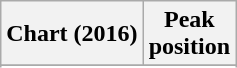<table class="wikitable sortable plainrowheaders" style="text-align:center">
<tr>
<th scope="col">Chart (2016)</th>
<th scope="col">Peak<br>position</th>
</tr>
<tr>
</tr>
<tr>
</tr>
<tr>
</tr>
</table>
